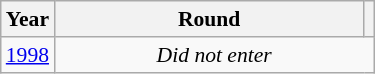<table class="wikitable" style="text-align: center; font-size:90%">
<tr>
<th>Year</th>
<th style="width:200px">Round</th>
<th></th>
</tr>
<tr>
<td><a href='#'>1998</a></td>
<td colspan="2"><em>Did not enter</em></td>
</tr>
</table>
